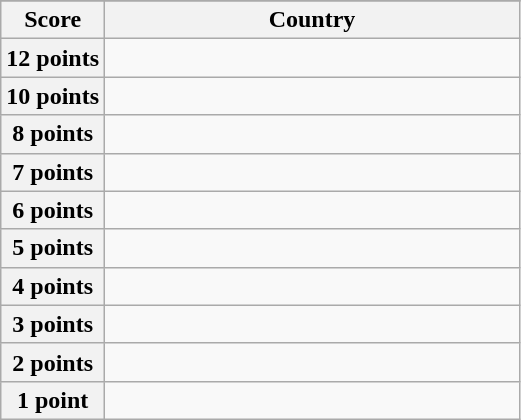<table class="wikitable">
<tr>
</tr>
<tr>
<th scope="col" width="20%">Score</th>
<th scope="col">Country</th>
</tr>
<tr>
<th scope="row">12 points</th>
<td></td>
</tr>
<tr>
<th scope="row">10 points</th>
<td></td>
</tr>
<tr>
<th scope="row">8 points</th>
<td></td>
</tr>
<tr>
<th scope="row">7 points</th>
<td></td>
</tr>
<tr>
<th scope="row">6 points</th>
<td></td>
</tr>
<tr>
<th scope="row">5 points</th>
<td></td>
</tr>
<tr>
<th scope="row">4 points</th>
<td></td>
</tr>
<tr>
<th scope="row">3 points</th>
<td></td>
</tr>
<tr>
<th scope="row">2 points</th>
<td></td>
</tr>
<tr>
<th scope="row">1 point</th>
<td></td>
</tr>
</table>
